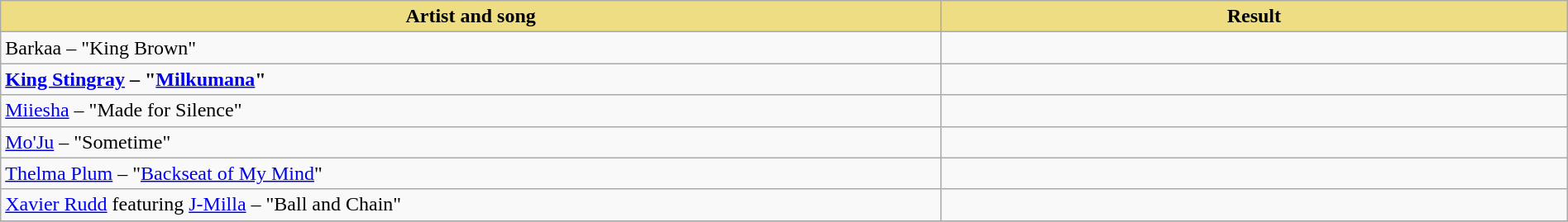<table class="wikitable" width=100%>
<tr>
<th style="width:15%;background:#EEDD82;">Artist and song</th>
<th style="width:10%;background:#EEDD82;">Result</th>
</tr>
<tr>
<td>Barkaa – "King Brown"</td>
<td></td>
</tr>
<tr>
<td><strong><a href='#'>King Stingray</a> – "<a href='#'>Milkumana</a>"</strong></td>
<td></td>
</tr>
<tr>
<td><a href='#'>Miiesha</a> – "Made for Silence"</td>
<td></td>
</tr>
<tr>
<td><a href='#'>Mo'Ju</a> – "Sometime"</td>
<td></td>
</tr>
<tr>
<td><a href='#'>Thelma Plum</a> – "<a href='#'>Backseat of My Mind</a>"</td>
<td></td>
</tr>
<tr>
<td><a href='#'>Xavier Rudd</a> featuring <a href='#'>J-Milla</a> – "Ball and Chain"</td>
<td></td>
</tr>
<tr>
</tr>
</table>
